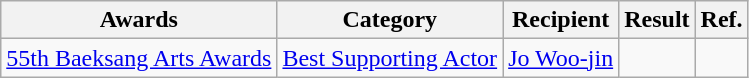<table class="wikitable sortable">
<tr>
<th>Awards</th>
<th>Category</th>
<th>Recipient</th>
<th>Result</th>
<th>Ref.</th>
</tr>
<tr>
<td><a href='#'>55th Baeksang Arts Awards</a></td>
<td><a href='#'>Best Supporting Actor</a></td>
<td><a href='#'>Jo Woo-jin</a></td>
<td></td>
<td></td>
</tr>
</table>
